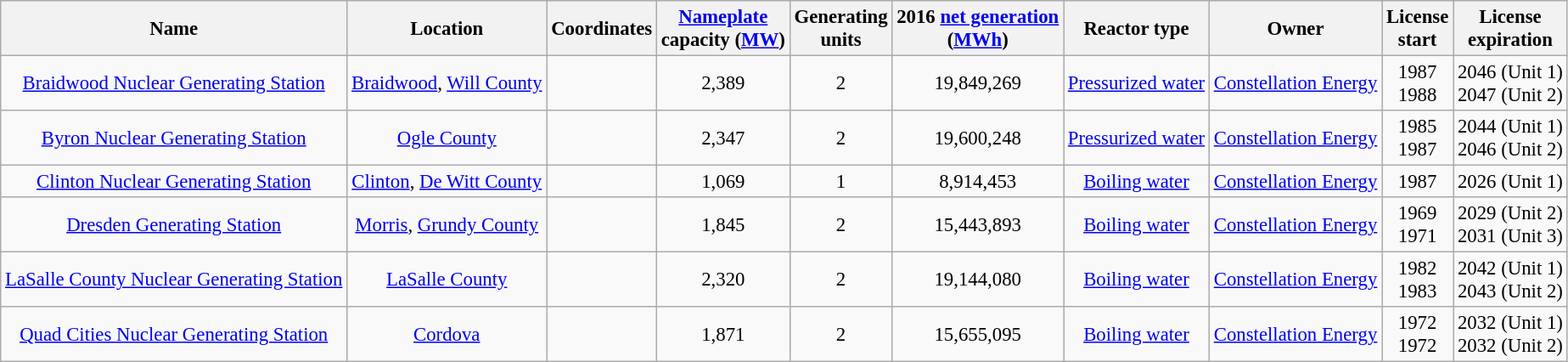<table class="wikitable sortable" style="font-size:95%; text-align:center;">
<tr>
<th>Name</th>
<th>Location</th>
<th>Coordinates</th>
<th><a href='#'>Nameplate</a><br>capacity (<a href='#'>MW</a>)</th>
<th>Generating<br> units</th>
<th data-sort-type="number">2016 <a href='#'>net generation</a><br> (<a href='#'>MWh</a>)</th>
<th>Reactor type</th>
<th>Owner</th>
<th>License<br>start</th>
<th>License<br>expiration</th>
</tr>
<tr>
<td><a href='#'>Braidwood Nuclear Generating Station</a></td>
<td><a href='#'>Braidwood</a>, <a href='#'>Will County</a></td>
<td></td>
<td>2,389</td>
<td>2</td>
<td>19,849,269</td>
<td><a href='#'>Pressurized water</a></td>
<td><a href='#'>Constellation Energy</a></td>
<td>1987<br>1988</td>
<td>2046 (Unit 1)<br>2047 (Unit 2)</td>
</tr>
<tr>
<td><a href='#'>Byron Nuclear Generating Station</a></td>
<td><a href='#'>Ogle County</a></td>
<td></td>
<td>2,347</td>
<td>2</td>
<td>19,600,248</td>
<td><a href='#'>Pressurized water</a></td>
<td><a href='#'>Constellation Energy</a></td>
<td>1985<br>1987</td>
<td>2044 (Unit 1)<br>2046 (Unit 2)</td>
</tr>
<tr>
<td><a href='#'>Clinton Nuclear Generating Station</a></td>
<td><a href='#'>Clinton</a>, <a href='#'>De Witt County</a></td>
<td></td>
<td>1,069</td>
<td>1</td>
<td>8,914,453</td>
<td><a href='#'>Boiling water</a></td>
<td><a href='#'>Constellation Energy</a></td>
<td>1987</td>
<td>2026 (Unit 1)</td>
</tr>
<tr>
<td><a href='#'>Dresden Generating Station</a></td>
<td><a href='#'>Morris</a>, <a href='#'>Grundy County</a></td>
<td></td>
<td>1,845</td>
<td>2</td>
<td>15,443,893</td>
<td><a href='#'>Boiling water</a></td>
<td><a href='#'>Constellation Energy</a></td>
<td>1969<br>1971</td>
<td>2029 (Unit 2)<br>2031 (Unit 3)</td>
</tr>
<tr>
<td><a href='#'>LaSalle County Nuclear Generating Station</a></td>
<td><a href='#'>LaSalle County</a></td>
<td></td>
<td>2,320</td>
<td>2</td>
<td>19,144,080</td>
<td><a href='#'>Boiling water</a></td>
<td><a href='#'>Constellation Energy</a></td>
<td>1982<br>1983</td>
<td>2042 (Unit 1)<br>2043 (Unit 2)</td>
</tr>
<tr>
<td><a href='#'>Quad Cities Nuclear Generating Station</a></td>
<td><a href='#'>Cordova</a></td>
<td></td>
<td>1,871</td>
<td>2</td>
<td>15,655,095</td>
<td><a href='#'>Boiling water</a></td>
<td><a href='#'>Constellation Energy</a></td>
<td>1972<br>1972</td>
<td>2032 (Unit 1)<br>2032 (Unit 2)</td>
</tr>
</table>
